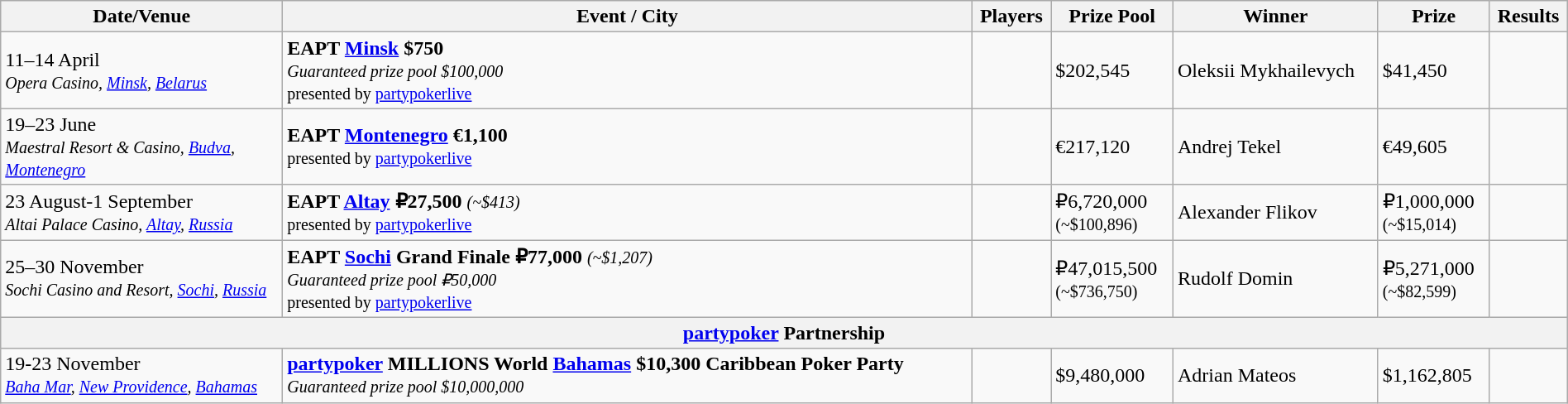<table class="wikitable" width="100%">
<tr>
<th width="18%">Date/Venue</th>
<th !width="16%">Event / City</th>
<th !width="11%">Players</th>
<th !width="12%">Prize Pool</th>
<th !width="18%">Winner</th>
<th !width="12%">Prize</th>
<th !width="11%">Results</th>
</tr>
<tr>
<td>11–14 April<br><small><em>Opera Casino, <a href='#'>Minsk</a>, <a href='#'>Belarus</a></em></small></td>
<td> <strong>EAPT <a href='#'>Minsk</a> $750</strong><br><small><em>Guaranteed prize pool $100,000</em><br>presented by <a href='#'>partypokerlive</a></small></td>
<td></td>
<td>$202,545</td>
<td> Oleksii Mykhailevych</td>
<td>$41,450</td>
<td></td>
</tr>
<tr>
<td>19–23 June<br><small><em>Maestral Resort & Casino, <a href='#'>Budva</a>, <a href='#'>Montenegro</a></em></small></td>
<td> <strong>EAPT <a href='#'>Montenegro</a> €1,100</strong><br><small>presented by <a href='#'>partypokerlive</a></small></td>
<td></td>
<td>€217,120</td>
<td> Andrej Tekel</td>
<td>€49,605</td>
<td></td>
</tr>
<tr>
<td>23 August-1 September<br><small><em>Altai Palace Casino, <a href='#'>Altay</a>, <a href='#'>Russia</a></em></small></td>
<td> <strong>EAPT <a href='#'>Altay</a> ₽27,500</strong> <small><em>(~$413)</em></small><br><small>presented by <a href='#'>partypokerlive</a></small></td>
<td></td>
<td>₽6,720,000<br><small>(~$100,896)</small></td>
<td> Alexander Flikov</td>
<td>₽1,000,000<br><small>(~$15,014)</small></td>
<td></td>
</tr>
<tr>
<td>25–30 November<br><small><em>Sochi Casino and Resort, <a href='#'>Sochi</a>, <a href='#'>Russia</a></em></small></td>
<td> <strong>EAPT <a href='#'>Sochi</a> Grand Finale ₽77,000</strong> <small><em>(~$1,207)</em></small><br><small><em>Guaranteed prize pool ₽50,000</em><br>presented by <a href='#'>partypokerlive</a></small></td>
<td></td>
<td>₽47,015,500<br><small>(~$736,750)</small></td>
<td> Rudolf Domin</td>
<td>₽5,271,000<br><small>(~$82,599)</small></td>
<td></td>
</tr>
<tr>
<th colspan="7"><a href='#'>partypoker</a> Partnership</th>
</tr>
<tr>
<td>19-23 November<br><small><em><a href='#'>Baha Mar</a>, <a href='#'>New Providence</a>, <a href='#'>Bahamas</a></em></small></td>
<td> <strong><a href='#'>partypoker</a> MILLIONS World <a href='#'>Bahamas</a> $10,300 Caribbean Poker Party</strong><br><small><em>Guaranteed prize pool $10,000,000</em></small></td>
<td></td>
<td>$9,480,000</td>
<td> Adrian Mateos</td>
<td>$1,162,805</td>
<td></td>
</tr>
</table>
